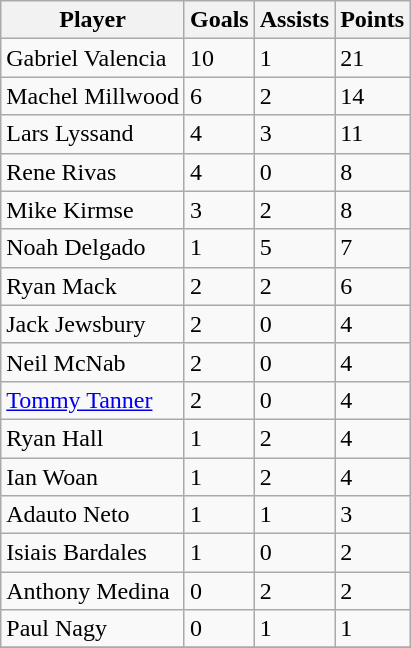<table class="wikitable">
<tr>
<th>Player</th>
<th>Goals</th>
<th>Assists</th>
<th>Points</th>
</tr>
<tr>
<td>Gabriel Valencia</td>
<td>10</td>
<td>1</td>
<td>21</td>
</tr>
<tr>
<td>Machel Millwood</td>
<td>6</td>
<td>2</td>
<td>14</td>
</tr>
<tr>
<td>Lars Lyssand</td>
<td>4</td>
<td>3</td>
<td>11</td>
</tr>
<tr>
<td>Rene Rivas</td>
<td>4</td>
<td>0</td>
<td>8</td>
</tr>
<tr>
<td>Mike Kirmse</td>
<td>3</td>
<td>2</td>
<td>8</td>
</tr>
<tr>
<td>Noah Delgado</td>
<td>1</td>
<td>5</td>
<td>7</td>
</tr>
<tr>
<td>Ryan Mack</td>
<td>2</td>
<td>2</td>
<td>6</td>
</tr>
<tr>
<td>Jack Jewsbury</td>
<td>2</td>
<td>0</td>
<td>4</td>
</tr>
<tr>
<td>Neil McNab</td>
<td>2</td>
<td>0</td>
<td>4</td>
</tr>
<tr>
<td><a href='#'>Tommy Tanner</a></td>
<td>2</td>
<td>0</td>
<td>4</td>
</tr>
<tr>
<td>Ryan Hall</td>
<td>1</td>
<td>2</td>
<td>4</td>
</tr>
<tr>
<td>Ian Woan</td>
<td>1</td>
<td>2</td>
<td>4</td>
</tr>
<tr>
<td>Adauto Neto</td>
<td>1</td>
<td>1</td>
<td>3</td>
</tr>
<tr>
<td>Isiais Bardales</td>
<td>1</td>
<td>0</td>
<td>2</td>
</tr>
<tr>
<td>Anthony Medina</td>
<td>0</td>
<td>2</td>
<td>2</td>
</tr>
<tr>
<td>Paul Nagy</td>
<td>0</td>
<td>1</td>
<td>1</td>
</tr>
<tr>
</tr>
</table>
